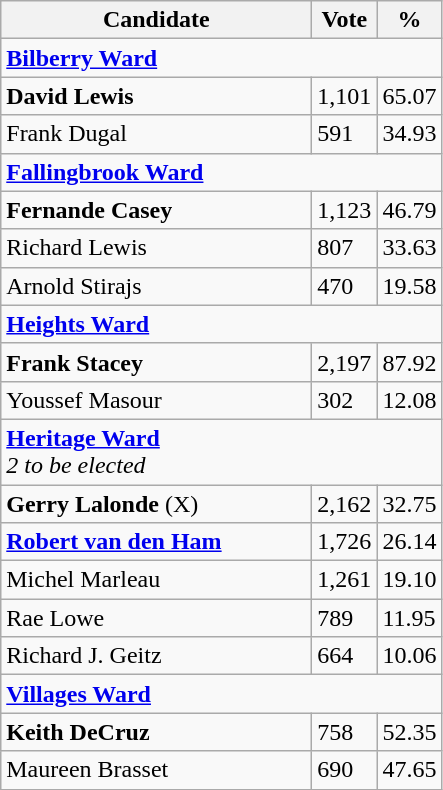<table class="wikitable">
<tr>
<th bgcolor="#DDDDFF" width="200px">Candidate</th>
<th bgcolor="#DDDDFF">Vote</th>
<th bgcolor="#DDDDFF">%</th>
</tr>
<tr>
<td colspan="4"><strong><a href='#'>Bilberry Ward</a></strong></td>
</tr>
<tr>
<td><strong>David Lewis</strong></td>
<td>1,101</td>
<td>65.07</td>
</tr>
<tr>
<td>Frank Dugal</td>
<td>591</td>
<td>34.93</td>
</tr>
<tr>
<td colspan="4"><strong><a href='#'>Fallingbrook Ward</a></strong></td>
</tr>
<tr>
<td><strong>Fernande Casey</strong></td>
<td>1,123</td>
<td>46.79</td>
</tr>
<tr>
<td>Richard Lewis</td>
<td>807</td>
<td>33.63</td>
</tr>
<tr>
<td>Arnold Stirajs</td>
<td>470</td>
<td>19.58</td>
</tr>
<tr>
<td colspan="4"><strong><a href='#'>Heights Ward</a></strong></td>
</tr>
<tr>
<td><strong>Frank Stacey</strong></td>
<td>2,197</td>
<td>87.92</td>
</tr>
<tr>
<td>Youssef Masour</td>
<td>302</td>
<td>12.08</td>
</tr>
<tr>
<td colspan="4"><strong><a href='#'>Heritage Ward</a></strong> <br> <em>2 to be elected</em></td>
</tr>
<tr>
<td><strong>Gerry Lalonde</strong> (X)</td>
<td>2,162</td>
<td>32.75</td>
</tr>
<tr>
<td><strong><a href='#'>Robert van den Ham</a></strong></td>
<td>1,726</td>
<td>26.14</td>
</tr>
<tr>
<td>Michel Marleau</td>
<td>1,261</td>
<td>19.10</td>
</tr>
<tr>
<td>Rae Lowe</td>
<td>789</td>
<td>11.95</td>
</tr>
<tr>
<td>Richard J. Geitz</td>
<td>664</td>
<td>10.06</td>
</tr>
<tr>
<td colspan="4"><strong><a href='#'>Villages Ward</a></strong></td>
</tr>
<tr>
<td><strong>Keith DeCruz</strong></td>
<td>758</td>
<td>52.35</td>
</tr>
<tr>
<td>Maureen Brasset</td>
<td>690</td>
<td>47.65</td>
</tr>
</table>
